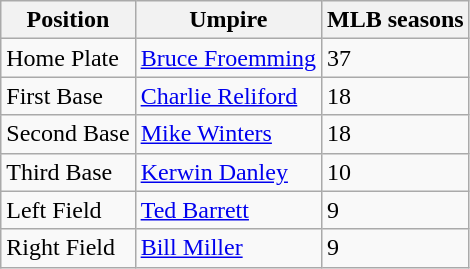<table class="wikitable">
<tr>
<th>Position</th>
<th>Umpire</th>
<th>MLB seasons</th>
</tr>
<tr>
<td>Home Plate</td>
<td><a href='#'>Bruce Froemming</a></td>
<td>37</td>
</tr>
<tr>
<td>First Base</td>
<td><a href='#'>Charlie Reliford</a></td>
<td>18</td>
</tr>
<tr>
<td>Second Base</td>
<td><a href='#'>Mike Winters</a></td>
<td>18</td>
</tr>
<tr>
<td>Third Base</td>
<td><a href='#'>Kerwin Danley</a></td>
<td>10</td>
</tr>
<tr>
<td>Left Field</td>
<td><a href='#'>Ted Barrett</a></td>
<td>9</td>
</tr>
<tr>
<td>Right Field</td>
<td><a href='#'>Bill Miller</a></td>
<td>9</td>
</tr>
</table>
